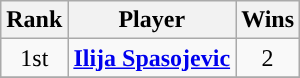<table class="wikitable">
<tr>
<th>Rank</th>
<th>Player</th>
<th>Wins</th>
</tr>
<tr>
<td align=center style="background-color:">1st</td>
<td align=center style="background-color:"><strong><a href='#'>Ilija Spasojevic</a></strong></td>
<td align=center style="background-color:">2</td>
</tr>
<tr #bcbce7>
</tr>
</table>
